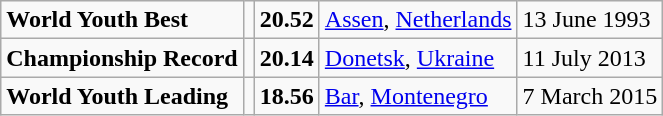<table class="wikitable">
<tr>
<td><strong>World Youth Best</strong></td>
<td></td>
<td><strong>20.52</strong></td>
<td><a href='#'>Assen</a>, <a href='#'>Netherlands</a></td>
<td>13 June 1993</td>
</tr>
<tr>
<td><strong>Championship Record</strong></td>
<td></td>
<td><strong>20.14</strong></td>
<td><a href='#'>Donetsk</a>, <a href='#'>Ukraine</a></td>
<td>11 July 2013</td>
</tr>
<tr>
<td><strong>World Youth Leading</strong></td>
<td></td>
<td><strong>18.56</strong></td>
<td><a href='#'>Bar</a>, <a href='#'>Montenegro</a></td>
<td>7 March 2015</td>
</tr>
</table>
